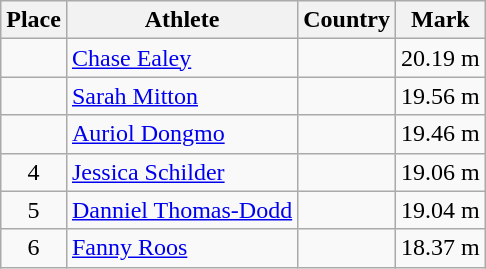<table class="wikitable">
<tr>
<th>Place</th>
<th>Athlete</th>
<th>Country</th>
<th>Mark</th>
</tr>
<tr>
<td align=center></td>
<td><a href='#'>Chase Ealey</a></td>
<td></td>
<td>20.19 m</td>
</tr>
<tr>
<td align=center></td>
<td><a href='#'>Sarah Mitton</a></td>
<td></td>
<td>19.56 m</td>
</tr>
<tr>
<td align=center></td>
<td><a href='#'>Auriol Dongmo</a></td>
<td></td>
<td>19.46 m</td>
</tr>
<tr>
<td align=center>4</td>
<td><a href='#'>Jessica Schilder</a></td>
<td></td>
<td>19.06 m</td>
</tr>
<tr>
<td align=center>5</td>
<td><a href='#'>Danniel Thomas-Dodd</a></td>
<td></td>
<td>19.04 m</td>
</tr>
<tr>
<td align=center>6</td>
<td><a href='#'>Fanny Roos</a></td>
<td></td>
<td>18.37 m</td>
</tr>
</table>
